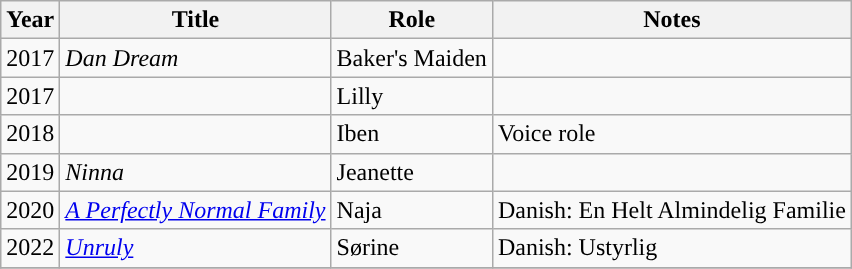<table class="wikitable sor">
<tr>
<th>Year</th>
<th>Title</th>
<th>Role</th>
<th>Notes</th>
</tr>
<tr>
<td>2017</td>
<td><em>Dan Dream</em></td>
<td>Baker's Maiden</td>
<td></td>
</tr>
<tr>
<td>2017</td>
<td><em></em></td>
<td>Lilly</td>
<td></td>
</tr>
<tr>
<td>2018</td>
<td><em></em></td>
<td>Iben</td>
<td>Voice role</td>
</tr>
<tr>
<td>2019</td>
<td><em>Ninna</em></td>
<td>Jeanette</td>
<td></td>
</tr>
<tr>
<td>2020</td>
<td><em><a href='#'>A Perfectly Normal Family</a></em></td>
<td>Naja</td>
<td>Danish: En Helt Almindelig Familie</td>
</tr>
<tr>
<td>2022</td>
<td><em><a href='#'>Unruly</a></em></td>
<td>Sørine</td>
<td>Danish: Ustyrlig</td>
</tr>
<tr>
</tr>
</table>
